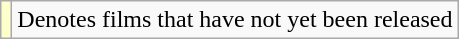<table class="wikitable sortable">
<tr>
<td style="background:#FFFFCC;"></td>
<td>Denotes films that have not yet been released</td>
</tr>
</table>
